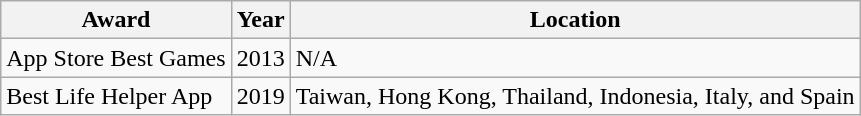<table class="wikitable">
<tr>
<th>Award</th>
<th>Year</th>
<th>Location</th>
</tr>
<tr>
<td>App Store Best Games</td>
<td>2013</td>
<td>N/A</td>
</tr>
<tr>
<td>Best Life Helper App</td>
<td>2019</td>
<td>Taiwan, Hong Kong, Thailand, Indonesia, Italy, and Spain</td>
</tr>
</table>
